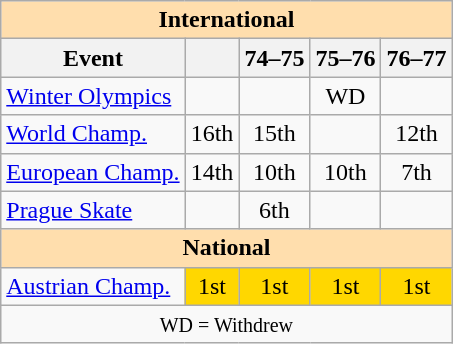<table class="wikitable" style="text-align:center">
<tr>
<th style="background-color: #ffdead; " colspan=5 align=center>International</th>
</tr>
<tr>
<th>Event</th>
<th></th>
<th>74–75</th>
<th>75–76</th>
<th>76–77</th>
</tr>
<tr>
<td align=left><a href='#'>Winter Olympics</a></td>
<td></td>
<td></td>
<td>WD</td>
<td></td>
</tr>
<tr>
<td align=left><a href='#'>World Champ.</a></td>
<td>16th</td>
<td>15th</td>
<td></td>
<td>12th</td>
</tr>
<tr>
<td align=left><a href='#'>European Champ.</a></td>
<td>14th</td>
<td>10th</td>
<td>10th</td>
<td>7th</td>
</tr>
<tr>
<td align=left><a href='#'>Prague Skate</a></td>
<td></td>
<td>6th</td>
<td></td>
<td></td>
</tr>
<tr>
<th style="background-color: #ffdead; " colspan=5 align=center>National</th>
</tr>
<tr>
<td align=left><a href='#'>Austrian Champ.</a></td>
<td bgcolor=gold>1st</td>
<td bgcolor=gold>1st</td>
<td bgcolor=gold>1st</td>
<td bgcolor=gold>1st</td>
</tr>
<tr>
<td colspan=5 align=center><small> WD = Withdrew </small></td>
</tr>
</table>
